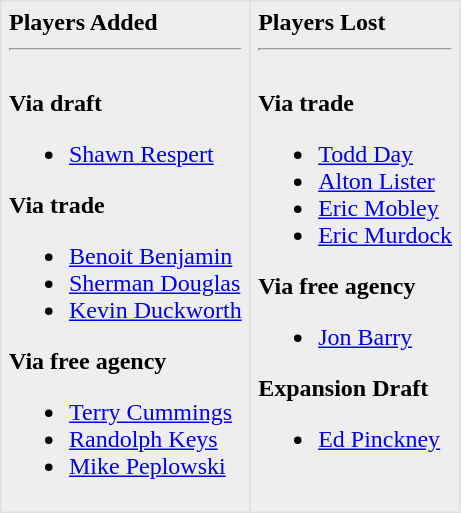<table border=1 style="border-collapse:collapse; background-color:#eeeeee" bordercolor="#DFDFDF" cellpadding="5">
<tr>
<td valign="top"><strong>Players Added</strong> <hr><br><strong>Via draft</strong><ul><li><a href='#'>Shawn Respert</a></li></ul><strong>Via trade</strong><ul><li><a href='#'>Benoit Benjamin</a></li><li><a href='#'>Sherman Douglas</a></li><li><a href='#'>Kevin Duckworth</a></li></ul><strong>Via free agency</strong><ul><li><a href='#'>Terry Cummings</a></li><li><a href='#'>Randolph Keys</a></li><li><a href='#'>Mike Peplowski</a></li></ul></td>
<td valign="top"><strong>Players Lost</strong> <hr><br><strong>Via trade</strong><ul><li><a href='#'>Todd Day</a></li><li><a href='#'>Alton Lister</a></li><li><a href='#'>Eric Mobley</a></li><li><a href='#'>Eric Murdock</a></li></ul><strong>Via free agency</strong><ul><li><a href='#'>Jon Barry</a></li></ul><strong>Expansion Draft</strong><ul><li><a href='#'>Ed Pinckney</a></li></ul></td>
</tr>
</table>
